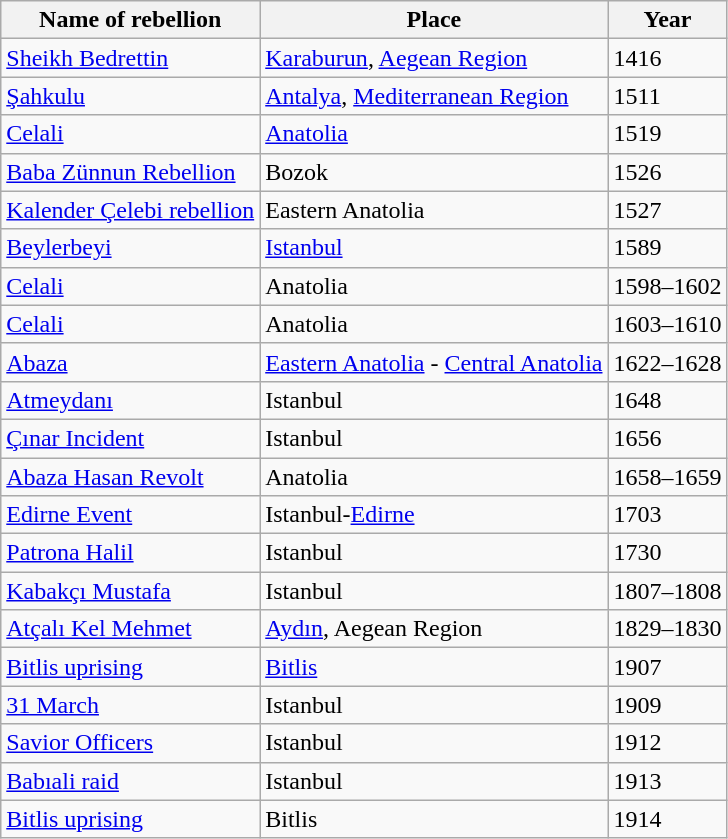<table class="sortable wikitable">
<tr>
<th>Name of rebellion</th>
<th>Place</th>
<th>Year</th>
</tr>
<tr>
<td><a href='#'>Sheikh Bedrettin</a></td>
<td><a href='#'>Karaburun</a>, <a href='#'>Aegean Region</a></td>
<td>1416</td>
</tr>
<tr>
<td><a href='#'>Şahkulu</a></td>
<td><a href='#'>Antalya</a>, <a href='#'>Mediterranean Region</a></td>
<td>1511</td>
</tr>
<tr>
<td><a href='#'>Celali</a></td>
<td><a href='#'>Anatolia</a></td>
<td>1519</td>
</tr>
<tr>
<td><a href='#'>Baba Zünnun Rebellion</a></td>
<td>Bozok</td>
<td>1526</td>
</tr>
<tr>
<td><a href='#'>Kalender Çelebi rebellion</a></td>
<td>Eastern Anatolia</td>
<td>1527</td>
</tr>
<tr>
<td><a href='#'>Beylerbeyi</a></td>
<td><a href='#'>Istanbul</a></td>
<td>1589</td>
</tr>
<tr>
<td><a href='#'>Celali</a></td>
<td>Anatolia</td>
<td>1598–1602</td>
</tr>
<tr>
<td><a href='#'>Celali</a></td>
<td>Anatolia</td>
<td>1603–1610</td>
</tr>
<tr>
<td><a href='#'>Abaza</a></td>
<td><a href='#'>Eastern Anatolia</a> - <a href='#'>Central Anatolia</a></td>
<td>1622–1628</td>
</tr>
<tr>
<td><a href='#'>Atmeydanı</a></td>
<td>Istanbul</td>
<td>1648</td>
</tr>
<tr>
<td><a href='#'>Çınar Incident</a></td>
<td>Istanbul</td>
<td>1656</td>
</tr>
<tr>
<td><a href='#'>Abaza Hasan Revolt</a></td>
<td>Anatolia</td>
<td>1658–1659</td>
</tr>
<tr>
<td><a href='#'>Edirne Event</a></td>
<td>Istanbul-<a href='#'>Edirne</a></td>
<td>1703</td>
</tr>
<tr>
<td><a href='#'>Patrona Halil</a></td>
<td>Istanbul</td>
<td>1730</td>
</tr>
<tr>
<td><a href='#'>Kabakçı Mustafa</a></td>
<td>Istanbul</td>
<td>1807–1808</td>
</tr>
<tr>
<td><a href='#'>Atçalı Kel Mehmet</a></td>
<td><a href='#'>Aydın</a>, Aegean Region</td>
<td>1829–1830</td>
</tr>
<tr>
<td><a href='#'>Bitlis uprising</a></td>
<td><a href='#'>Bitlis</a></td>
<td>1907</td>
</tr>
<tr>
<td><a href='#'>31 March</a></td>
<td>Istanbul</td>
<td>1909</td>
</tr>
<tr>
<td><a href='#'>Savior Officers</a></td>
<td>Istanbul</td>
<td>1912</td>
</tr>
<tr>
<td><a href='#'>Babıali raid</a></td>
<td>Istanbul</td>
<td>1913</td>
</tr>
<tr>
<td><a href='#'>Bitlis uprising</a></td>
<td>Bitlis</td>
<td>1914</td>
</tr>
</table>
